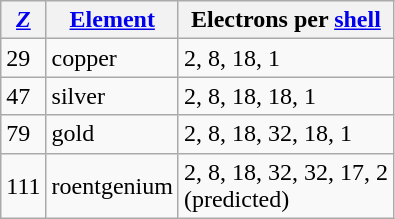<table class="wikitable" style="white-space:nowrap;">
<tr>
<th><em><a href='#'>Z</a></em></th>
<th><a href='#'>Element</a></th>
<th>Electrons per <a href='#'>shell</a></th>
</tr>
<tr>
<td>29</td>
<td>copper</td>
<td>2, 8, 18, 1</td>
</tr>
<tr>
<td>47</td>
<td>silver</td>
<td>2, 8, 18, 18, 1</td>
</tr>
<tr>
<td>79</td>
<td>gold</td>
<td>2, 8, 18, 32, 18, 1</td>
</tr>
<tr>
<td>111</td>
<td>roentgenium</td>
<td>2, 8, 18, 32, 32, 17, 2<br>(predicted)</td>
</tr>
</table>
